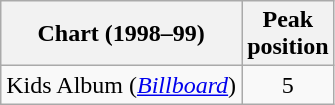<table class="wikitable sortable">
<tr>
<th align="left">Chart (1998–99)</th>
<th align="left">Peak<br>position</th>
</tr>
<tr>
<td>Kids Album (<em><a href='#'>Billboard</a></em>)</td>
<td style="text-align:center;">5</td>
</tr>
</table>
